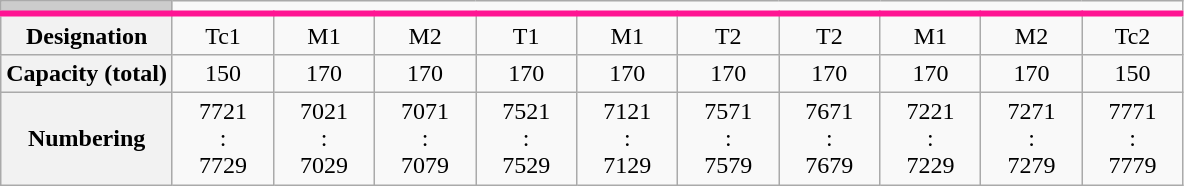<table class="wikitable" style="text-align:center">
<tr style="border-bottom: 4px solid deeppink">
<td style="background:#ccc"></td>
<td colspan="10"> </td>
</tr>
<tr>
<th>Designation</th>
<td width="60">Tc1</td>
<td width="60">M1</td>
<td width="60">M2</td>
<td width="60">T1</td>
<td width="60">M1</td>
<td width="60">T2</td>
<td width="60">T2</td>
<td width="60">M1</td>
<td width="60">M2</td>
<td width="60">Tc2</td>
</tr>
<tr>
<th>Capacity (total)</th>
<td>150</td>
<td>170</td>
<td>170</td>
<td>170</td>
<td>170</td>
<td>170</td>
<td>170</td>
<td>170</td>
<td>170</td>
<td>150</td>
</tr>
<tr>
<th>Numbering</th>
<td>7721<br>:<br>7729</td>
<td>7021<br>:<br>7029</td>
<td>7071<br>:<br>7079</td>
<td>7521<br>:<br>7529</td>
<td>7121<br>:<br>7129</td>
<td>7571<br>:<br>7579</td>
<td>7671<br>:<br>7679</td>
<td>7221<br>:<br>7229</td>
<td>7271<br>:<br>7279</td>
<td>7771<br>:<br>7779</td>
</tr>
</table>
